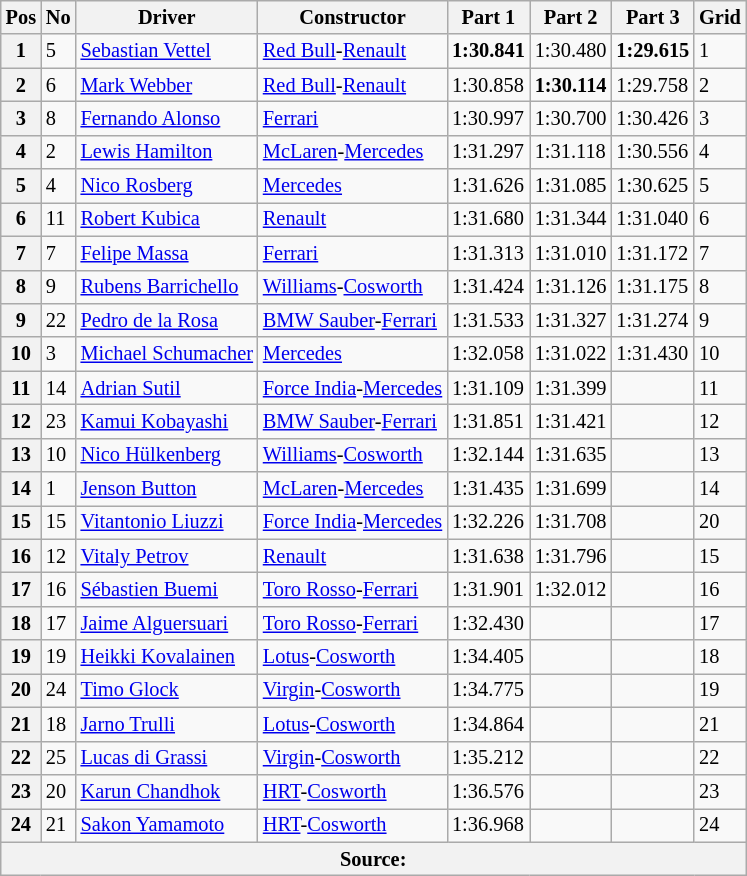<table class="wikitable sortable" style="font-size: 85%">
<tr>
<th>Pos</th>
<th>No</th>
<th>Driver</th>
<th>Constructor</th>
<th>Part 1</th>
<th>Part 2</th>
<th>Part 3</th>
<th>Grid</th>
</tr>
<tr>
<th>1</th>
<td>5</td>
<td> <a href='#'>Sebastian Vettel</a></td>
<td><a href='#'>Red Bull</a>-<a href='#'>Renault</a></td>
<td><strong>1:30.841</strong></td>
<td>1:30.480</td>
<td><strong>1:29.615</strong></td>
<td>1</td>
</tr>
<tr>
<th>2</th>
<td>6</td>
<td> <a href='#'>Mark Webber</a></td>
<td><a href='#'>Red Bull</a>-<a href='#'>Renault</a></td>
<td>1:30.858</td>
<td><strong>1:30.114</strong></td>
<td>1:29.758</td>
<td>2</td>
</tr>
<tr>
<th>3</th>
<td>8</td>
<td> <a href='#'>Fernando Alonso</a></td>
<td><a href='#'>Ferrari</a></td>
<td>1:30.997</td>
<td>1:30.700</td>
<td>1:30.426</td>
<td>3</td>
</tr>
<tr>
<th>4</th>
<td>2</td>
<td> <a href='#'>Lewis Hamilton</a></td>
<td><a href='#'>McLaren</a>-<a href='#'>Mercedes</a></td>
<td>1:31.297</td>
<td>1:31.118</td>
<td>1:30.556</td>
<td>4</td>
</tr>
<tr>
<th>5</th>
<td>4</td>
<td> <a href='#'>Nico Rosberg</a></td>
<td><a href='#'>Mercedes</a></td>
<td>1:31.626</td>
<td>1:31.085</td>
<td>1:30.625</td>
<td>5</td>
</tr>
<tr>
<th>6</th>
<td>11</td>
<td> <a href='#'>Robert Kubica</a></td>
<td><a href='#'>Renault</a></td>
<td>1:31.680</td>
<td>1:31.344</td>
<td>1:31.040</td>
<td>6</td>
</tr>
<tr>
<th>7</th>
<td>7</td>
<td> <a href='#'>Felipe Massa</a></td>
<td><a href='#'>Ferrari</a></td>
<td>1:31.313</td>
<td>1:31.010</td>
<td>1:31.172</td>
<td>7</td>
</tr>
<tr>
<th>8</th>
<td>9</td>
<td> <a href='#'>Rubens Barrichello</a></td>
<td><a href='#'>Williams</a>-<a href='#'>Cosworth</a></td>
<td>1:31.424</td>
<td>1:31.126</td>
<td>1:31.175</td>
<td>8</td>
</tr>
<tr>
<th>9</th>
<td>22</td>
<td> <a href='#'>Pedro de la Rosa</a></td>
<td><a href='#'>BMW Sauber</a>-<a href='#'>Ferrari</a></td>
<td>1:31.533</td>
<td>1:31.327</td>
<td>1:31.274</td>
<td>9</td>
</tr>
<tr>
<th>10</th>
<td>3</td>
<td> <a href='#'>Michael Schumacher</a></td>
<td><a href='#'>Mercedes</a></td>
<td>1:32.058</td>
<td>1:31.022</td>
<td>1:31.430</td>
<td>10</td>
</tr>
<tr>
<th>11</th>
<td>14</td>
<td> <a href='#'>Adrian Sutil</a></td>
<td><a href='#'>Force India</a>-<a href='#'>Mercedes</a></td>
<td>1:31.109</td>
<td>1:31.399</td>
<td></td>
<td>11</td>
</tr>
<tr>
<th>12</th>
<td>23</td>
<td> <a href='#'>Kamui Kobayashi</a></td>
<td><a href='#'>BMW Sauber</a>-<a href='#'>Ferrari</a></td>
<td>1:31.851</td>
<td>1:31.421</td>
<td></td>
<td>12</td>
</tr>
<tr>
<th>13</th>
<td>10</td>
<td> <a href='#'>Nico Hülkenberg</a></td>
<td><a href='#'>Williams</a>-<a href='#'>Cosworth</a></td>
<td>1:32.144</td>
<td>1:31.635</td>
<td></td>
<td>13</td>
</tr>
<tr>
<th>14</th>
<td>1</td>
<td> <a href='#'>Jenson Button</a></td>
<td><a href='#'>McLaren</a>-<a href='#'>Mercedes</a></td>
<td>1:31.435</td>
<td>1:31.699</td>
<td></td>
<td>14</td>
</tr>
<tr>
<th>15</th>
<td>15</td>
<td> <a href='#'>Vitantonio Liuzzi</a></td>
<td><a href='#'>Force India</a>-<a href='#'>Mercedes</a></td>
<td>1:32.226</td>
<td>1:31.708</td>
<td></td>
<td>20</td>
</tr>
<tr>
<th>16</th>
<td>12</td>
<td> <a href='#'>Vitaly Petrov</a></td>
<td><a href='#'>Renault</a></td>
<td>1:31.638</td>
<td>1:31.796</td>
<td></td>
<td>15</td>
</tr>
<tr>
<th>17</th>
<td>16</td>
<td> <a href='#'>Sébastien Buemi</a></td>
<td><a href='#'>Toro Rosso</a>-<a href='#'>Ferrari</a></td>
<td>1:31.901</td>
<td>1:32.012</td>
<td></td>
<td>16</td>
</tr>
<tr>
<th>18</th>
<td>17</td>
<td> <a href='#'>Jaime Alguersuari</a></td>
<td><a href='#'>Toro Rosso</a>-<a href='#'>Ferrari</a></td>
<td>1:32.430</td>
<td></td>
<td></td>
<td>17</td>
</tr>
<tr>
<th>19</th>
<td>19</td>
<td> <a href='#'>Heikki Kovalainen</a></td>
<td><a href='#'>Lotus</a>-<a href='#'>Cosworth</a></td>
<td>1:34.405</td>
<td></td>
<td></td>
<td>18</td>
</tr>
<tr>
<th>20</th>
<td>24</td>
<td> <a href='#'>Timo Glock</a></td>
<td><a href='#'>Virgin</a>-<a href='#'>Cosworth</a></td>
<td>1:34.775</td>
<td></td>
<td></td>
<td>19</td>
</tr>
<tr>
<th>21</th>
<td>18</td>
<td> <a href='#'>Jarno Trulli</a></td>
<td><a href='#'>Lotus</a>-<a href='#'>Cosworth</a></td>
<td>1:34.864</td>
<td></td>
<td></td>
<td>21</td>
</tr>
<tr>
<th>22</th>
<td>25</td>
<td> <a href='#'>Lucas di Grassi</a></td>
<td><a href='#'>Virgin</a>-<a href='#'>Cosworth</a></td>
<td>1:35.212</td>
<td></td>
<td></td>
<td>22</td>
</tr>
<tr>
<th>23</th>
<td>20</td>
<td> <a href='#'>Karun Chandhok</a></td>
<td><a href='#'>HRT</a>-<a href='#'>Cosworth</a></td>
<td>1:36.576</td>
<td></td>
<td></td>
<td>23</td>
</tr>
<tr>
<th>24</th>
<td>21</td>
<td> <a href='#'>Sakon Yamamoto</a></td>
<td><a href='#'>HRT</a>-<a href='#'>Cosworth</a></td>
<td>1:36.968</td>
<td></td>
<td></td>
<td>24</td>
</tr>
<tr>
<th colspan=8 align="center">Source:</th>
</tr>
</table>
